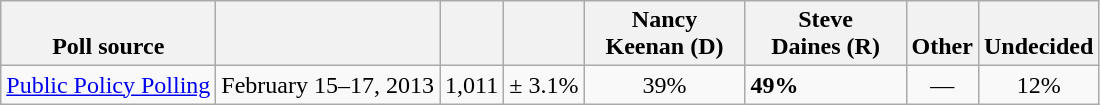<table class="wikitable">
<tr valign= bottom>
<th>Poll source</th>
<th></th>
<th></th>
<th></th>
<th style="width:100px;">Nancy<br>Keenan (D)</th>
<th style="width:100px;">Steve<br>Daines (R)</th>
<th>Other</th>
<th>Undecided</th>
</tr>
<tr>
<td><a href='#'>Public Policy Polling</a></td>
<td align=center>February 15–17, 2013</td>
<td align=center>1,011</td>
<td align=center>± 3.1%</td>
<td align=center>39%</td>
<td><strong>49%</strong></td>
<td align=center>—</td>
<td align=center>12%</td>
</tr>
</table>
